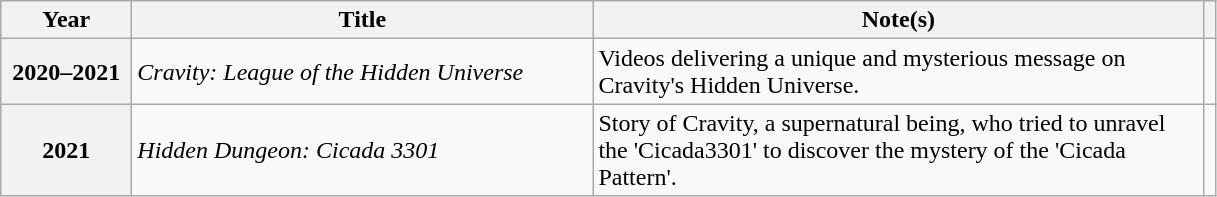<table class="wikitable plainrowheaders">
<tr>
<th scope="col" width="80">Year</th>
<th scope="col" width="300">Title</th>
<th scope="col" width="400">Note(s)</th>
<th scope="col"></th>
</tr>
<tr>
<th scope="row">2020–2021</th>
<td><em>Cravity: League of the Hidden Universe</em></td>
<td>Videos delivering a unique and mysterious message on Cravity's Hidden Universe.</td>
<td style="text-align:center"></td>
</tr>
<tr>
<th scope="row">2021</th>
<td><em>Hidden Dungeon: Cicada 3301</em></td>
<td>Story of Cravity, a supernatural being, who tried to unravel the 'Cicada3301' to discover the mystery of the 'Cicada Pattern'.</td>
<td style="text-align:center"></td>
</tr>
</table>
